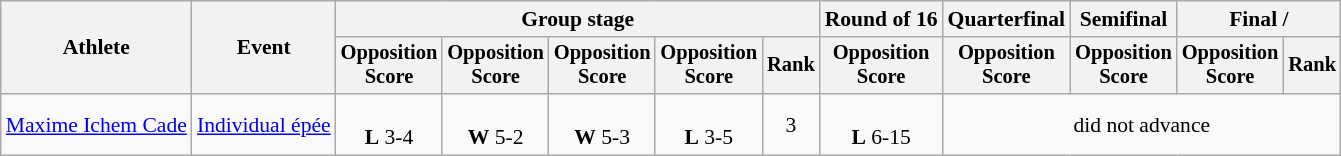<table class=wikitable style="font-size:90%">
<tr>
<th rowspan=2>Athlete</th>
<th rowspan=2>Event</th>
<th colspan=5>Group stage</th>
<th>Round of 16</th>
<th>Quarterfinal</th>
<th>Semifinal</th>
<th colspan=2>Final / </th>
</tr>
<tr style="font-size:95%">
<th>Opposition<br>Score</th>
<th>Opposition<br>Score</th>
<th>Opposition<br>Score</th>
<th>Opposition<br>Score</th>
<th>Rank</th>
<th>Opposition<br>Score</th>
<th>Opposition<br>Score</th>
<th>Opposition<br>Score</th>
<th>Opposition<br>Score</th>
<th>Rank</th>
</tr>
<tr align=center>
<td align=left><a href='#'>Maxime Ichem Cade</a></td>
<td align=left><a href='#'>Individual épée</a></td>
<td><br><strong>L</strong> 3-4</td>
<td><br><strong>W</strong> 5-2</td>
<td><br><strong>W</strong> 5-3</td>
<td><br><strong>L</strong> 3-5</td>
<td>3</td>
<td><br><strong>L</strong> 6-15</td>
<td colspan=4>did not advance</td>
</tr>
</table>
